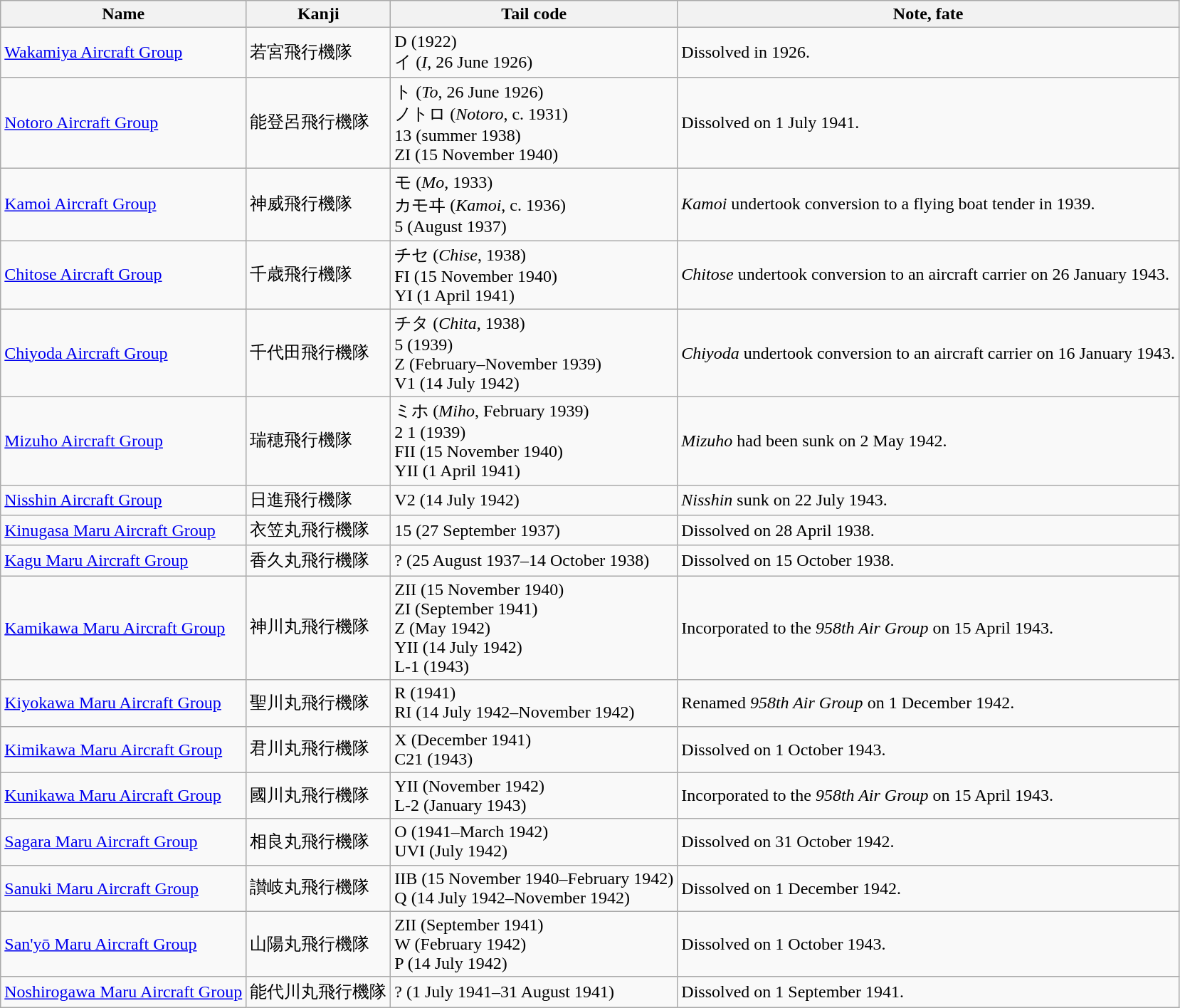<table class="wikitable">
<tr>
<th>Name</th>
<th>Kanji</th>
<th>Tail code</th>
<th>Note, fate</th>
</tr>
<tr>
<td><a href='#'>Wakamiya Aircraft Group</a></td>
<td>若宮飛行機隊</td>
<td>D (1922)<br>イ (<em>I</em>, 26 June 1926)</td>
<td>Dissolved in 1926.</td>
</tr>
<tr>
<td><a href='#'>Notoro Aircraft Group</a></td>
<td>能登呂飛行機隊</td>
<td>ト (<em>To</em>, 26 June 1926)<br>ノトロ (<em>Notoro</em>, c. 1931)<br>13 (summer 1938)<br>ZI (15 November 1940)</td>
<td>Dissolved on 1 July 1941.</td>
</tr>
<tr>
<td><a href='#'>Kamoi Aircraft Group</a></td>
<td>神威飛行機隊</td>
<td>モ (<em>Mo</em>, 1933)<br>カモヰ (<em>Kamoi</em>, c. 1936)<br>5 (August 1937)</td>
<td><em>Kamoi</em> undertook conversion to a flying boat tender in 1939.</td>
</tr>
<tr>
<td><a href='#'>Chitose Aircraft Group</a></td>
<td>千歳飛行機隊</td>
<td>チセ (<em>Chise</em>, 1938)<br>FI (15 November 1940)<br>YI (1 April 1941)</td>
<td><em>Chitose</em> undertook conversion to an aircraft carrier on 26 January 1943.</td>
</tr>
<tr>
<td><a href='#'>Chiyoda Aircraft Group</a></td>
<td>千代田飛行機隊</td>
<td>チタ (<em>Chita</em>, 1938)<br>5 (1939)<br>Z (February–November 1939)<br>V1 (14 July 1942)</td>
<td><em>Chiyoda</em> undertook conversion to an aircraft carrier on 16 January 1943.</td>
</tr>
<tr>
<td><a href='#'>Mizuho Aircraft Group</a></td>
<td>瑞穂飛行機隊</td>
<td>ミホ (<em>Miho</em>, February 1939)<br>2 1 (1939)<br>FII (15 November 1940)<br>YII (1 April 1941)</td>
<td><em>Mizuho</em> had been sunk on 2 May 1942.</td>
</tr>
<tr>
<td><a href='#'>Nisshin Aircraft Group</a></td>
<td>日進飛行機隊</td>
<td>V2 (14 July 1942)</td>
<td><em>Nisshin</em> sunk on 22 July 1943.</td>
</tr>
<tr>
<td><a href='#'>Kinugasa Maru Aircraft Group</a></td>
<td>衣笠丸飛行機隊</td>
<td>15 (27 September 1937)</td>
<td>Dissolved on 28 April 1938.</td>
</tr>
<tr>
<td><a href='#'>Kagu Maru Aircraft Group</a></td>
<td>香久丸飛行機隊</td>
<td>? (25 August 1937–14 October 1938)</td>
<td>Dissolved on 15 October 1938.</td>
</tr>
<tr>
<td><a href='#'>Kamikawa Maru Aircraft Group</a></td>
<td>神川丸飛行機隊</td>
<td>ZII (15 November 1940)<br>ZI (September 1941)<br>Z (May 1942)<br>YII (14 July 1942)<br>L-1 (1943)</td>
<td>Incorporated to the <em>958th Air Group</em> on 15 April 1943.</td>
</tr>
<tr>
<td><a href='#'>Kiyokawa Maru Aircraft Group</a></td>
<td>聖川丸飛行機隊</td>
<td>R (1941)<br>RI (14 July 1942–November 1942)</td>
<td>Renamed <em>958th Air Group</em> on 1 December 1942.</td>
</tr>
<tr>
<td><a href='#'>Kimikawa Maru Aircraft Group</a></td>
<td>君川丸飛行機隊</td>
<td>X (December 1941)<br>C21 (1943)</td>
<td>Dissolved on 1 October 1943.</td>
</tr>
<tr>
<td><a href='#'>Kunikawa Maru Aircraft Group</a></td>
<td>國川丸飛行機隊</td>
<td>YII (November 1942)<br>L-2 (January 1943)</td>
<td>Incorporated to the <em>958th Air Group</em> on 15 April 1943.</td>
</tr>
<tr>
<td><a href='#'>Sagara Maru Aircraft Group</a></td>
<td>相良丸飛行機隊</td>
<td>O (1941–March 1942)<br>UVI (July 1942)</td>
<td>Dissolved on 31 October 1942.</td>
</tr>
<tr>
<td><a href='#'>Sanuki Maru Aircraft Group</a></td>
<td>讃岐丸飛行機隊</td>
<td>IIB (15 November 1940–February 1942)<br>Q (14 July 1942–November 1942)</td>
<td>Dissolved on 1 December 1942.</td>
</tr>
<tr>
<td><a href='#'>San'yō Maru Aircraft Group</a></td>
<td>山陽丸飛行機隊</td>
<td>ZII (September 1941)<br>W (February 1942)<br>P (14 July 1942)</td>
<td>Dissolved on 1 October 1943.</td>
</tr>
<tr>
<td><a href='#'>Noshirogawa Maru Aircraft Group</a></td>
<td>能代川丸飛行機隊</td>
<td>? (1 July 1941–31 August 1941)</td>
<td>Dissolved on 1 September 1941.</td>
</tr>
</table>
